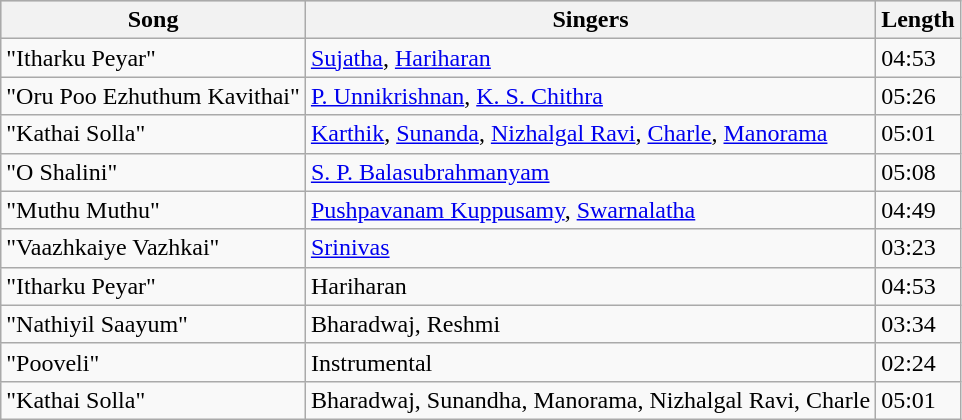<table class="wikitable">
<tr style="background:#cccccf; text-align:center;">
<th>Song</th>
<th>Singers</th>
<th>Length</th>
</tr>
<tr>
<td>"Itharku Peyar"</td>
<td><a href='#'>Sujatha</a>, <a href='#'>Hariharan</a></td>
<td>04:53</td>
</tr>
<tr>
<td>"Oru Poo Ezhuthum Kavithai"</td>
<td><a href='#'>P. Unnikrishnan</a>, <a href='#'>K. S. Chithra</a></td>
<td>05:26</td>
</tr>
<tr>
<td>"Kathai Solla"</td>
<td><a href='#'>Karthik</a>, <a href='#'>Sunanda</a>, <a href='#'>Nizhalgal Ravi</a>, <a href='#'>Charle</a>, <a href='#'>Manorama</a></td>
<td>05:01</td>
</tr>
<tr>
<td>"O Shalini"</td>
<td><a href='#'>S. P. Balasubrahmanyam</a></td>
<td>05:08</td>
</tr>
<tr>
<td>"Muthu Muthu"</td>
<td><a href='#'>Pushpavanam Kuppusamy</a>, <a href='#'>Swarnalatha</a></td>
<td>04:49</td>
</tr>
<tr>
<td>"Vaazhkaiye Vazhkai"</td>
<td><a href='#'>Srinivas</a></td>
<td>03:23</td>
</tr>
<tr>
<td>"Itharku Peyar"</td>
<td>Hariharan</td>
<td>04:53</td>
</tr>
<tr>
<td>"Nathiyil Saayum"</td>
<td>Bharadwaj, Reshmi</td>
<td>03:34</td>
</tr>
<tr>
<td>"Pooveli"</td>
<td>Instrumental</td>
<td>02:24</td>
</tr>
<tr>
<td>"Kathai Solla"</td>
<td>Bharadwaj, Sunandha, Manorama, Nizhalgal Ravi, Charle</td>
<td>05:01</td>
</tr>
</table>
